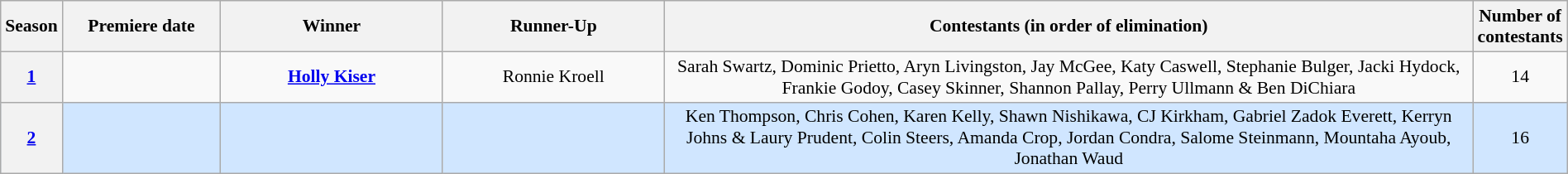<table class="wikitable" style="font-size:90%; width:100%; text-align: center;">
<tr>
<th style="width:3%;">Season</th>
<th style="width:10%;">Premiere date</th>
<th width=14%>Winner</th>
<th width=14%>Runner-Up</th>
<th style="width:51%;">Contestants (in order of elimination)</th>
<th style="width:4%;">Number of contestants</th>
</tr>
<tr>
<th><a href='#'>1</a></th>
<td></td>
<td><strong><a href='#'>Holly Kiser</a></strong></td>
<td>Ronnie Kroell</td>
<td>Sarah Swartz, Dominic Prietto, Aryn Livingston, Jay McGee, Katy Caswell, Stephanie Bulger, Jacki Hydock, Frankie Godoy, Casey Skinner, Shannon Pallay, Perry Ullmann & Ben DiChiara</td>
<td>14</td>
</tr>
<tr style="background: #D0E6FF;">
<th><a href='#'>2</a></th>
<td></td>
<td></td>
<td></td>
<td>Ken Thompson, Chris Cohen, Karen Kelly, Shawn Nishikawa, CJ Kirkham, Gabriel Zadok Everett, Kerryn Johns & Laury Prudent, Colin Steers, Amanda Crop, Jordan Condra, Salome Steinmann, Mountaha Ayoub, Jonathan Waud</td>
<td>16</td>
</tr>
</table>
